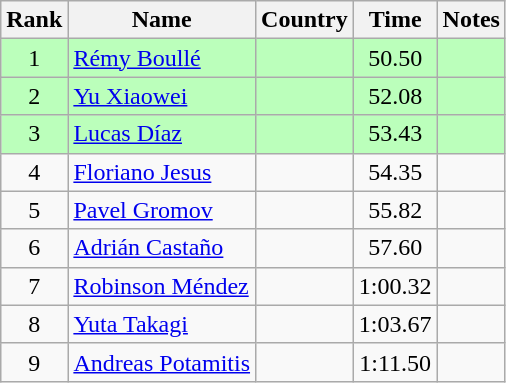<table class="wikitable" style="text-align:center">
<tr>
<th>Rank</th>
<th>Name</th>
<th>Country</th>
<th>Time</th>
<th>Notes</th>
</tr>
<tr bgcolor=bbffbb>
<td>1</td>
<td align="left"><a href='#'>Rémy Boullé</a></td>
<td align="left"></td>
<td>50.50</td>
<td></td>
</tr>
<tr bgcolor=bbffbb>
<td>2</td>
<td align="left"><a href='#'>Yu Xiaowei</a></td>
<td align="left"></td>
<td>52.08</td>
<td></td>
</tr>
<tr bgcolor=bbffbb>
<td>3</td>
<td align="left"><a href='#'>Lucas Díaz</a></td>
<td align="left"></td>
<td>53.43</td>
<td></td>
</tr>
<tr>
<td>4</td>
<td align="left"><a href='#'>Floriano Jesus</a></td>
<td align="left"></td>
<td>54.35</td>
<td></td>
</tr>
<tr>
<td>5</td>
<td align="left"><a href='#'>Pavel Gromov</a></td>
<td align="left"></td>
<td>55.82</td>
<td></td>
</tr>
<tr>
<td>6</td>
<td align="left"><a href='#'>Adrián Castaño</a></td>
<td align="left"></td>
<td>57.60</td>
<td></td>
</tr>
<tr>
<td>7</td>
<td align="left"><a href='#'>Robinson Méndez</a></td>
<td align="left"></td>
<td>1:00.32</td>
<td></td>
</tr>
<tr>
<td>8</td>
<td align="left"><a href='#'>Yuta Takagi</a></td>
<td align="left"></td>
<td>1:03.67</td>
<td></td>
</tr>
<tr>
<td>9</td>
<td align="left"><a href='#'>Andreas Potamitis</a></td>
<td align="left"></td>
<td>1:11.50</td>
<td></td>
</tr>
</table>
